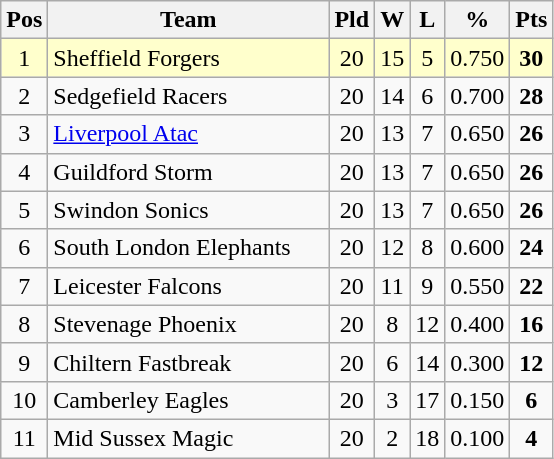<table class="wikitable" style="text-align: center;">
<tr>
<th>Pos</th>
<th scope="col" style="width: 180px;">Team</th>
<th>Pld</th>
<th>W</th>
<th>L</th>
<th>%</th>
<th>Pts</th>
</tr>
<tr style="background: #ffffcc;">
<td>1</td>
<td style="text-align:left;">Sheffield Forgers</td>
<td>20</td>
<td>15</td>
<td>5</td>
<td>0.750</td>
<td><strong>30</strong></td>
</tr>
<tr style="background: ;">
<td>2</td>
<td style="text-align:left;">Sedgefield Racers</td>
<td>20</td>
<td>14</td>
<td>6</td>
<td>0.700</td>
<td><strong>28</strong></td>
</tr>
<tr style="background: ;">
<td>3</td>
<td style="text-align:left;"><a href='#'>Liverpool Atac</a></td>
<td>20</td>
<td>13</td>
<td>7</td>
<td>0.650</td>
<td><strong>26</strong></td>
</tr>
<tr style="background: ;">
<td>4</td>
<td style="text-align:left;">Guildford Storm</td>
<td>20</td>
<td>13</td>
<td>7</td>
<td>0.650</td>
<td><strong>26</strong></td>
</tr>
<tr style="background: ;">
<td>5</td>
<td style="text-align:left;">Swindon Sonics</td>
<td>20</td>
<td>13</td>
<td>7</td>
<td>0.650</td>
<td><strong>26</strong></td>
</tr>
<tr style="background: ;">
<td>6</td>
<td style="text-align:left;">South London Elephants</td>
<td>20</td>
<td>12</td>
<td>8</td>
<td>0.600</td>
<td><strong>24</strong></td>
</tr>
<tr style="background: ;">
<td>7</td>
<td style="text-align:left;">Leicester Falcons</td>
<td>20</td>
<td>11</td>
<td>9</td>
<td>0.550</td>
<td><strong>22</strong></td>
</tr>
<tr style="background: ;">
<td>8</td>
<td style="text-align:left;">Stevenage Phoenix</td>
<td>20</td>
<td>8</td>
<td>12</td>
<td>0.400</td>
<td><strong>16</strong></td>
</tr>
<tr style="background: ;">
<td>9</td>
<td style="text-align:left;">Chiltern Fastbreak</td>
<td>20</td>
<td>6</td>
<td>14</td>
<td>0.300</td>
<td><strong>12</strong></td>
</tr>
<tr style="background: ;">
<td>10</td>
<td style="text-align:left;">Camberley Eagles</td>
<td>20</td>
<td>3</td>
<td>17</td>
<td>0.150</td>
<td><strong>6</strong></td>
</tr>
<tr style="background: ;">
<td>11</td>
<td style="text-align:left;">Mid Sussex Magic</td>
<td>20</td>
<td>2</td>
<td>18</td>
<td>0.100</td>
<td><strong>4</strong></td>
</tr>
</table>
